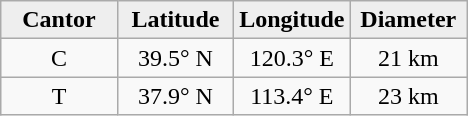<table class="wikitable">
<tr>
<th width="25%" style="background:#eeeeee;">Cantor</th>
<th width="25%" style="background:#eeeeee;">Latitude</th>
<th width="25%" style="background:#eeeeee;">Longitude</th>
<th width="25%" style="background:#eeeeee;">Diameter</th>
</tr>
<tr>
<td align="center">C</td>
<td align="center">39.5° N</td>
<td align="center">120.3° E</td>
<td align="center">21 km</td>
</tr>
<tr>
<td align="center">T</td>
<td align="center">37.9° N</td>
<td align="center">113.4° E</td>
<td align="center">23 km</td>
</tr>
</table>
